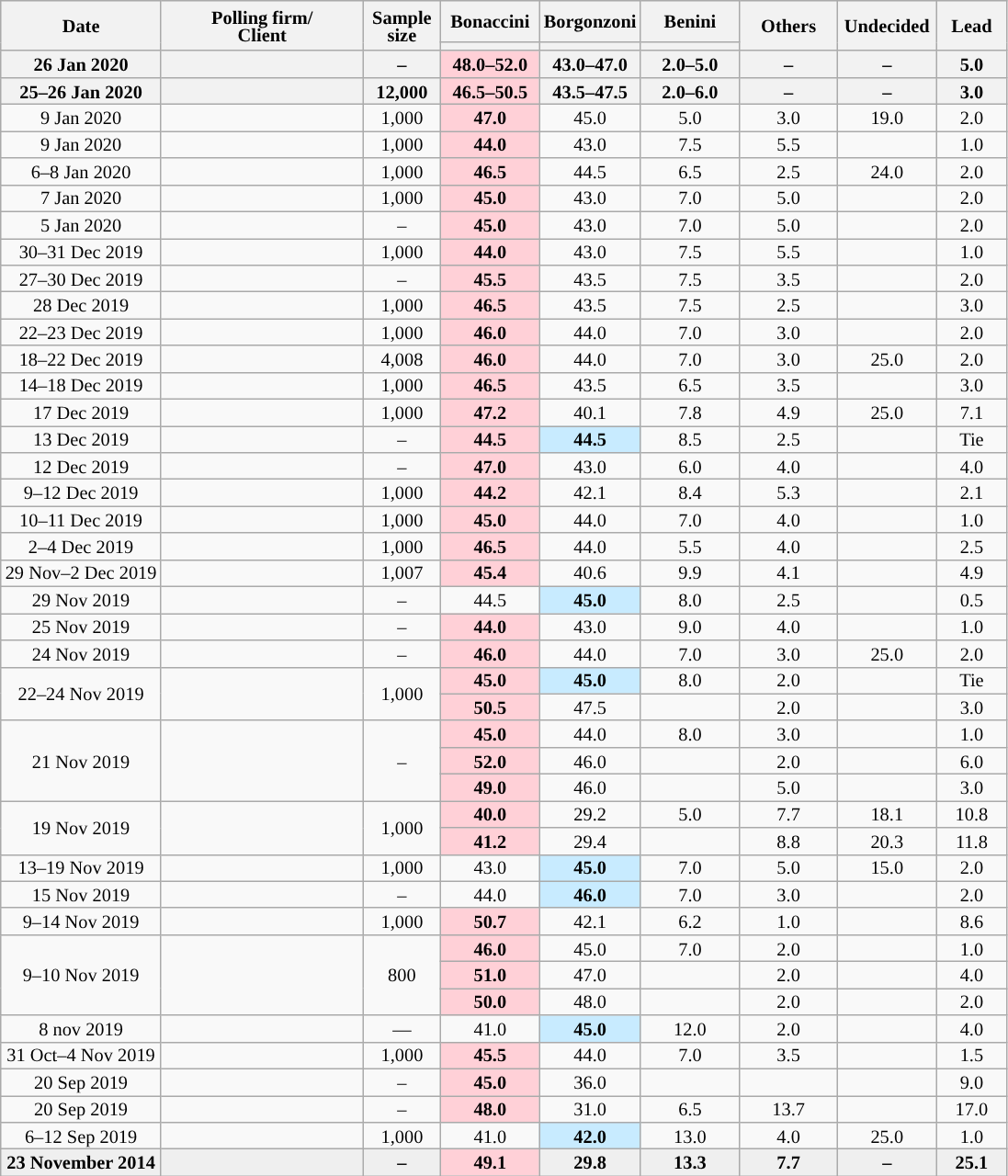<table class="wikitable collapsible collapsed" style="text-align:center;font-size:85%;line-height:13px">
<tr style="height:30px; background-color:#E9E9E9">
<th style="width:110px;" rowspan="2">Date</th>
<th style="width:140px;" rowspan="2">Polling firm/<br>Client</th>
<th style="width:50px;" rowspan="2">Sample size</th>
<th style="width:65px;">Bonaccini</th>
<th style="width:65px;">Borgonzoni</th>
<th style="width:65px;">Benini</th>
<th style="width:65px;" rowspan="2">Others</th>
<th style="width:65px;" rowspan="2">Undecided</th>
<th style="width:45px;" rowspan="2">Lead</th>
</tr>
<tr>
<th style="background:"></th>
<th style="background:"></th>
<th style="background:"></th>
</tr>
<tr>
<th>26 Jan 2020</th>
<th></th>
<th>–</th>
<th style="background:#FFD0D7"><strong>48.0–52.0</strong></th>
<th>43.0–47.0</th>
<th>2.0–5.0</th>
<th>–</th>
<th>–</th>
<th style="background:">5.0</th>
</tr>
<tr>
<th>25–26 Jan 2020</th>
<th></th>
<th>12,000</th>
<th style="background:#FFD0D7"><strong>46.5–50.5</strong></th>
<th>43.5–47.5</th>
<th>2.0–6.0</th>
<th>–</th>
<th>–</th>
<th style="background:">3.0</th>
</tr>
<tr>
<td>9 Jan 2020</td>
<td></td>
<td>1,000</td>
<td style="background:#FFD0D7"><strong>47.0</strong></td>
<td>45.0</td>
<td>5.0</td>
<td>3.0</td>
<td>19.0</td>
<td style="background:">2.0</td>
</tr>
<tr>
<td>9 Jan 2020</td>
<td></td>
<td>1,000</td>
<td style="background:#FFD0D7"><strong>44.0</strong></td>
<td>43.0</td>
<td>7.5</td>
<td>5.5</td>
<td></td>
<td style="background:">1.0</td>
</tr>
<tr>
<td>6–8 Jan 2020</td>
<td></td>
<td>1,000</td>
<td style="background:#FFD0D7"><strong>46.5</strong></td>
<td>44.5</td>
<td>6.5</td>
<td>2.5</td>
<td>24.0</td>
<td style="background:">2.0</td>
</tr>
<tr>
<td>7 Jan 2020</td>
<td></td>
<td>1,000</td>
<td style="background:#FFD0D7"><strong>45.0</strong></td>
<td>43.0</td>
<td>7.0</td>
<td>5.0</td>
<td></td>
<td style="background:">2.0</td>
</tr>
<tr>
<td>5 Jan 2020</td>
<td> </td>
<td>–</td>
<td style="background:#FFD0D7"><strong>45.0</strong></td>
<td>43.0</td>
<td>7.0</td>
<td>5.0</td>
<td></td>
<td style="background:">2.0</td>
</tr>
<tr>
<td>30–31 Dec 2019</td>
<td></td>
<td>1,000</td>
<td style="background:#FFD0D7"><strong>44.0</strong></td>
<td>43.0</td>
<td>7.5</td>
<td>5.5</td>
<td></td>
<td style="background:">1.0</td>
</tr>
<tr>
<td>27–30 Dec 2019</td>
<td></td>
<td>–</td>
<td style="background:#FFD0D7"><strong>45.5</strong></td>
<td>43.5</td>
<td>7.5</td>
<td>3.5</td>
<td></td>
<td style="background:">2.0</td>
</tr>
<tr>
<td>28 Dec 2019</td>
<td></td>
<td>1,000</td>
<td style="background:#FFD0D7"><strong>46.5</strong></td>
<td>43.5</td>
<td>7.5</td>
<td>2.5</td>
<td></td>
<td style="background:">3.0</td>
</tr>
<tr>
<td>22–23 Dec 2019</td>
<td></td>
<td>1,000</td>
<td style="background:#FFD0D7"><strong>46.0</strong></td>
<td>44.0</td>
<td>7.0</td>
<td>3.0</td>
<td></td>
<td style="background:">2.0</td>
</tr>
<tr>
<td>18–22 Dec 2019</td>
<td></td>
<td>4,008</td>
<td style="background:#FFD0D7"><strong>46.0</strong></td>
<td>44.0</td>
<td>7.0</td>
<td>3.0</td>
<td>25.0</td>
<td style="background:">2.0</td>
</tr>
<tr>
<td>14–18 Dec 2019</td>
<td></td>
<td>1,000</td>
<td style="background:#FFD0D7"><strong>46.5</strong></td>
<td>43.5</td>
<td>6.5</td>
<td>3.5</td>
<td></td>
<td style="background:">3.0</td>
</tr>
<tr>
<td>17 Dec 2019</td>
<td></td>
<td>1,000</td>
<td style="background:#FFD0D7"><strong>47.2</strong></td>
<td>40.1</td>
<td>7.8</td>
<td>4.9</td>
<td>25.0</td>
<td style="background:">7.1</td>
</tr>
<tr>
<td>13 Dec 2019</td>
<td> </td>
<td>–</td>
<td style="background:#FFD0D7"><strong>44.5</strong></td>
<td style="background:#C8EBFF"><strong>44.5</strong></td>
<td>8.5</td>
<td>2.5</td>
<td></td>
<td>Tie</td>
</tr>
<tr>
<td>12 Dec 2019</td>
<td></td>
<td>–</td>
<td style="background:#FFD0D7"><strong>47.0</strong></td>
<td>43.0</td>
<td>6.0</td>
<td>4.0</td>
<td></td>
<td style="background:">4.0</td>
</tr>
<tr>
<td>9–12 Dec 2019</td>
<td></td>
<td>1,000</td>
<td style="background:#FFD0D7"><strong>44.2</strong></td>
<td>42.1</td>
<td>8.4</td>
<td>5.3</td>
<td></td>
<td style="background:">2.1</td>
</tr>
<tr>
<td>10–11 Dec 2019</td>
<td></td>
<td>1,000</td>
<td style="background:#FFD0D7"><strong>45.0</strong></td>
<td>44.0</td>
<td>7.0</td>
<td>4.0</td>
<td></td>
<td style="background:">1.0</td>
</tr>
<tr>
<td>2–4 Dec 2019</td>
<td></td>
<td>1,000</td>
<td style="background:#FFD0D7"><strong>46.5</strong></td>
<td>44.0</td>
<td>5.5</td>
<td>4.0</td>
<td></td>
<td style="background:">2.5</td>
</tr>
<tr>
<td>29 Nov–2 Dec 2019</td>
<td></td>
<td>1,007</td>
<td style="background:#FFD0D7"><strong>45.4</strong></td>
<td>40.6</td>
<td>9.9</td>
<td>4.1</td>
<td></td>
<td style="background:">4.9</td>
</tr>
<tr>
<td>29 Nov 2019</td>
<td></td>
<td>–</td>
<td>44.5</td>
<td style="background:#C8EBFF"><strong>45.0</strong></td>
<td>8.0</td>
<td>2.5</td>
<td></td>
<td style="background:">0.5</td>
</tr>
<tr>
<td>25 Nov 2019</td>
<td></td>
<td>–</td>
<td style="background:#FFD0D7"><strong>44.0</strong></td>
<td>43.0</td>
<td>9.0</td>
<td>4.0</td>
<td></td>
<td style="background:">1.0</td>
</tr>
<tr>
<td>24 Nov 2019</td>
<td></td>
<td>–</td>
<td style="background:#FFD0D7"><strong>46.0</strong></td>
<td>44.0</td>
<td>7.0</td>
<td>3.0</td>
<td>25.0</td>
<td style="background:">2.0</td>
</tr>
<tr>
<td rowspan="2">22–24 Nov 2019</td>
<td rowspan="2"></td>
<td rowspan="2">1,000</td>
<td style="background:#FFD0D7"><strong>45.0</strong></td>
<td style="background:#C8EBFF"><strong>45.0</strong></td>
<td>8.0</td>
<td>2.0</td>
<td></td>
<td>Tie</td>
</tr>
<tr>
<td style="background:#FFD0D7"><strong>50.5</strong></td>
<td>47.5</td>
<td></td>
<td>2.0</td>
<td></td>
<td style="background:">3.0</td>
</tr>
<tr>
<td rowspan="3">21 Nov 2019</td>
<td rowspan="3"></td>
<td rowspan="3">–</td>
<td style="background:#FFD0D7"><strong>45.0</strong></td>
<td>44.0</td>
<td>8.0</td>
<td>3.0</td>
<td></td>
<td style="background:">1.0</td>
</tr>
<tr>
<td style="background:#FFD0D7"><strong>52.0</strong></td>
<td>46.0</td>
<td></td>
<td>2.0</td>
<td></td>
<td style="background:">6.0</td>
</tr>
<tr>
<td style="background:#FFD0D7"><strong>49.0</strong></td>
<td>46.0</td>
<td></td>
<td>5.0</td>
<td></td>
<td style="background:">3.0</td>
</tr>
<tr>
<td rowspan="2">19 Nov 2019</td>
<td rowspan="2"></td>
<td rowspan="2">1,000</td>
<td style="background:#FFD0D7"><strong>40.0</strong></td>
<td>29.2</td>
<td>5.0</td>
<td>7.7</td>
<td>18.1</td>
<td style="background:">10.8</td>
</tr>
<tr>
<td style="background:#FFD0D7"><strong>41.2</strong></td>
<td>29.4</td>
<td></td>
<td>8.8</td>
<td>20.3</td>
<td style="background:">11.8</td>
</tr>
<tr>
<td>13–19 Nov 2019</td>
<td></td>
<td>1,000</td>
<td>43.0</td>
<td style="background:#C8EBFF"><strong>45.0</strong></td>
<td>7.0</td>
<td>5.0</td>
<td>15.0</td>
<td style="background:">2.0</td>
</tr>
<tr>
<td>15 Nov 2019</td>
<td></td>
<td>–</td>
<td>44.0</td>
<td style="background:#C8EBFF"><strong>46.0</strong></td>
<td>7.0</td>
<td>3.0</td>
<td></td>
<td style="background:">2.0</td>
</tr>
<tr>
<td>9–14 Nov 2019</td>
<td></td>
<td>1,000</td>
<td style="background:#FFD0D7"><strong>50.7</strong></td>
<td>42.1</td>
<td>6.2</td>
<td>1.0</td>
<td></td>
<td style="background:">8.6</td>
</tr>
<tr>
<td rowspan="3">9–10 Nov 2019</td>
<td rowspan="3"></td>
<td rowspan="3">800</td>
<td style="background:#FFD0D7"><strong>46.0</strong></td>
<td>45.0</td>
<td>7.0</td>
<td>2.0</td>
<td></td>
<td style="background:">1.0</td>
</tr>
<tr>
<td style="background:#FFD0D7"><strong>51.0</strong></td>
<td>47.0</td>
<td></td>
<td>2.0</td>
<td></td>
<td style="background:">4.0</td>
</tr>
<tr>
<td style="background:#FFD0D7"><strong>50.0</strong></td>
<td>48.0</td>
<td></td>
<td>2.0</td>
<td></td>
<td style="background:">2.0</td>
</tr>
<tr>
<td>8 nov 2019</td>
<td></td>
<td>—</td>
<td>41.0</td>
<td style="background:#C8EBFF"><strong>45.0</strong></td>
<td>12.0</td>
<td>2.0</td>
<td></td>
<td style="background:">4.0</td>
</tr>
<tr>
<td>31 Oct–4 Nov 2019</td>
<td></td>
<td>1,000</td>
<td style="background:#FFD0D7"><strong>45.5</strong></td>
<td>44.0</td>
<td>7.0</td>
<td>3.5</td>
<td></td>
<td style="background:">1.5</td>
</tr>
<tr>
<td>20 Sep 2019</td>
<td></td>
<td>–</td>
<td style="background:#FFD0D7"><strong>45.0</strong></td>
<td>36.0</td>
<td></td>
<td></td>
<td></td>
<td style="background:">9.0</td>
</tr>
<tr>
<td>20 Sep 2019</td>
<td></td>
<td>–</td>
<td style="background:#FFD0D7"><strong>48.0</strong></td>
<td>31.0</td>
<td>6.5</td>
<td>13.7</td>
<td></td>
<td style="background:">17.0</td>
</tr>
<tr>
<td>6–12 Sep 2019</td>
<td></td>
<td>1,000</td>
<td>41.0</td>
<td style="background:#C8EBFF"><strong>42.0</strong></td>
<td>13.0</td>
<td>4.0</td>
<td>25.0</td>
<td style="background:">1.0</td>
</tr>
<tr style="background:#EFEFEF; font-weight:bold;">
<td>23 November 2014</td>
<td></td>
<td>–</td>
<td style="background:#FFD0D7"><strong>49.1</strong></td>
<td>29.8</td>
<td>13.3</td>
<td>7.7</td>
<td>–</td>
<td style="background:">25.1</td>
</tr>
</table>
